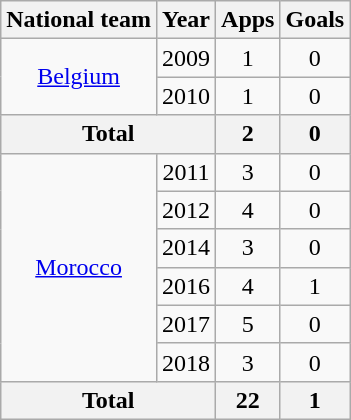<table class="wikitable" style="text-align:center">
<tr>
<th>National team</th>
<th>Year</th>
<th>Apps</th>
<th>Goals</th>
</tr>
<tr>
<td rowspan="2"><a href='#'>Belgium</a></td>
<td>2009</td>
<td>1</td>
<td>0</td>
</tr>
<tr>
<td>2010</td>
<td>1</td>
<td>0</td>
</tr>
<tr>
<th colspan="2">Total</th>
<th>2</th>
<th>0</th>
</tr>
<tr>
<td rowspan="6"><a href='#'>Morocco</a></td>
<td>2011</td>
<td>3</td>
<td>0</td>
</tr>
<tr>
<td>2012</td>
<td>4</td>
<td>0</td>
</tr>
<tr>
<td>2014</td>
<td>3</td>
<td>0</td>
</tr>
<tr>
<td>2016</td>
<td>4</td>
<td>1</td>
</tr>
<tr>
<td>2017</td>
<td>5</td>
<td>0</td>
</tr>
<tr>
<td>2018</td>
<td>3</td>
<td>0</td>
</tr>
<tr>
<th colspan="2">Total</th>
<th>22</th>
<th>1</th>
</tr>
</table>
